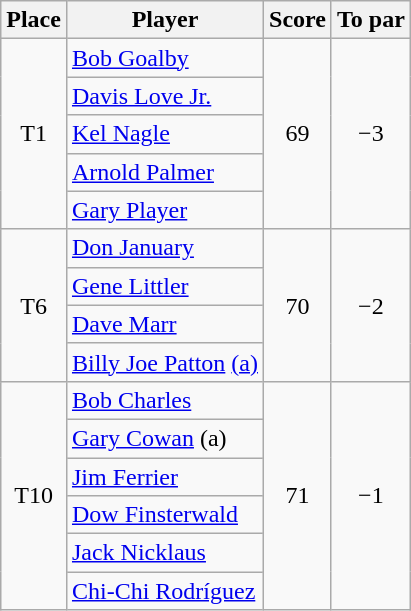<table class="wikitable">
<tr>
<th>Place</th>
<th>Player</th>
<th>Score</th>
<th>To par</th>
</tr>
<tr>
<td rowspan="5" align="center">T1</td>
<td> <a href='#'>Bob Goalby</a></td>
<td rowspan="5" align="center">69</td>
<td rowspan="5" align="center">−3</td>
</tr>
<tr>
<td> <a href='#'>Davis Love Jr.</a></td>
</tr>
<tr>
<td> <a href='#'>Kel Nagle</a></td>
</tr>
<tr>
<td> <a href='#'>Arnold Palmer</a></td>
</tr>
<tr>
<td> <a href='#'>Gary Player</a></td>
</tr>
<tr>
<td rowspan="4" align="center">T6</td>
<td> <a href='#'>Don January</a></td>
<td rowspan="4" align="center">70</td>
<td rowspan="4" align="center">−2</td>
</tr>
<tr>
<td> <a href='#'>Gene Littler</a></td>
</tr>
<tr>
<td> <a href='#'>Dave Marr</a></td>
</tr>
<tr>
<td> <a href='#'>Billy Joe Patton</a> <a href='#'>(a)</a></td>
</tr>
<tr>
<td rowspan="6" align="center">T10</td>
<td> <a href='#'>Bob Charles</a></td>
<td rowspan="6" align="center">71</td>
<td rowspan="6" align="center">−1</td>
</tr>
<tr>
<td> <a href='#'>Gary Cowan</a> (a)</td>
</tr>
<tr>
<td> <a href='#'>Jim Ferrier</a></td>
</tr>
<tr>
<td> <a href='#'>Dow Finsterwald</a></td>
</tr>
<tr>
<td> <a href='#'>Jack Nicklaus</a></td>
</tr>
<tr>
<td> <a href='#'>Chi-Chi Rodríguez</a></td>
</tr>
</table>
